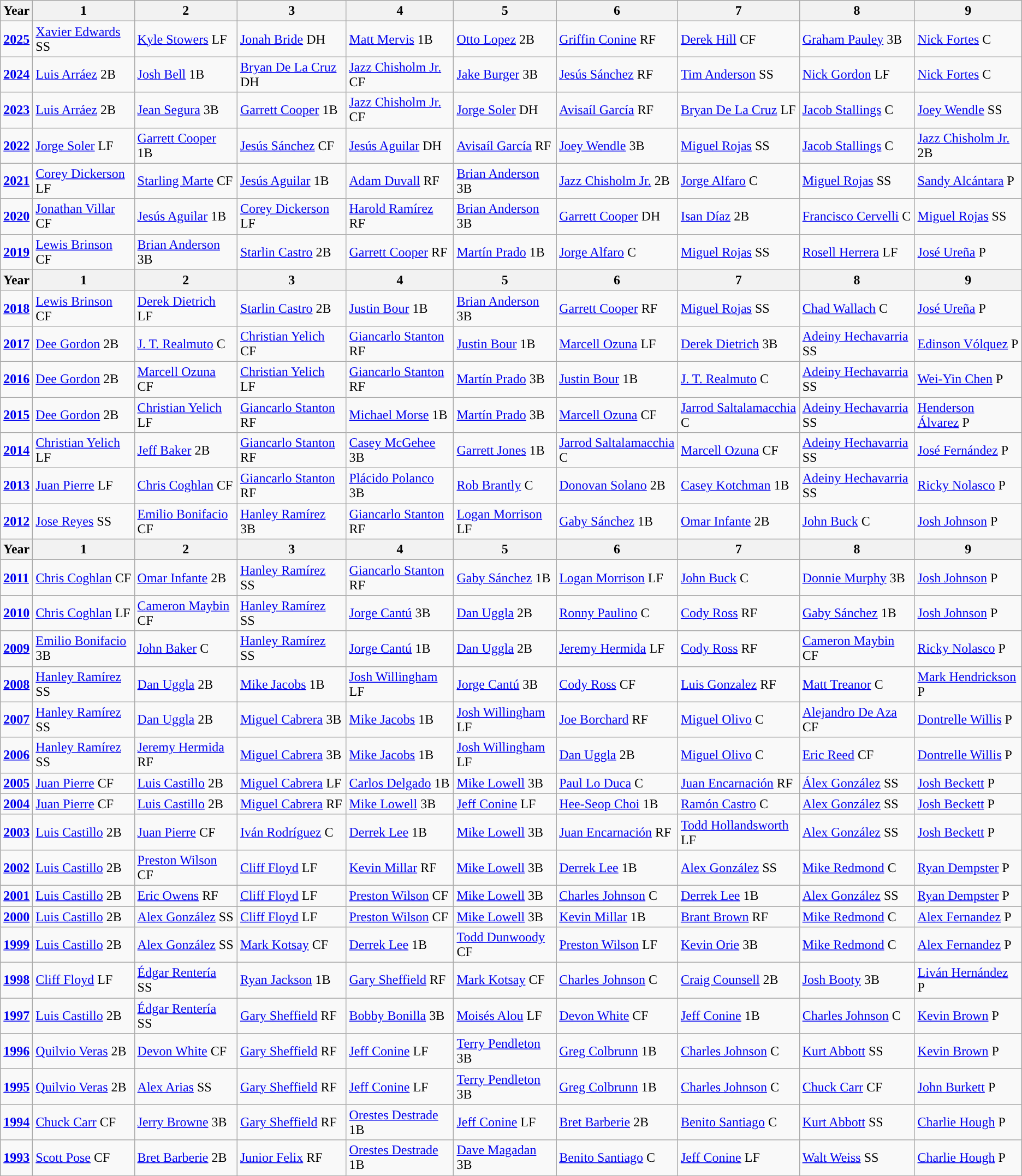<table class="wikitable">
<tr>
<th style="text-align:center; ">Year</th>
<th style="text-align:center; ">1</th>
<th style="text-align:center; ">2</th>
<th style="text-align:center; ">3</th>
<th style="text-align:center; ">4</th>
<th style="text-align:center; ">5</th>
<th style="text-align:center; ">6</th>
<th style="text-align:center; ">7</th>
<th style="text-align:center; ">8</th>
<th style="text-align:center; ">9</th>
</tr>
<tr>
<td><strong><a href='#'>2025</a></strong></td>
<td><a href='#'>Xavier Edwards</a> SS</td>
<td><a href='#'>Kyle Stowers</a> LF</td>
<td><a href='#'>Jonah Bride</a> DH</td>
<td><a href='#'>Matt Mervis</a> 1B</td>
<td><a href='#'>Otto Lopez</a> 2B</td>
<td><a href='#'>Griffin Conine</a> RF</td>
<td><a href='#'>Derek Hill</a> CF</td>
<td><a href='#'>Graham Pauley</a> 3B</td>
<td><a href='#'>Nick Fortes</a> C</td>
</tr>
<tr>
<td><strong><a href='#'>2024</a></strong></td>
<td><a href='#'>Luis Arráez</a> 2B</td>
<td><a href='#'>Josh Bell</a> 1B</td>
<td><a href='#'>Bryan De La Cruz</a> DH</td>
<td><a href='#'>Jazz Chisholm Jr.</a> CF</td>
<td><a href='#'>Jake Burger</a> 3B</td>
<td><a href='#'>Jesús Sánchez</a> RF</td>
<td><a href='#'>Tim Anderson</a> SS</td>
<td><a href='#'>Nick Gordon</a> LF</td>
<td><a href='#'>Nick Fortes</a> C</td>
</tr>
<tr>
<td><strong><a href='#'>2023</a></strong></td>
<td><a href='#'>Luis Arráez</a> 2B</td>
<td><a href='#'>Jean Segura</a> 3B</td>
<td><a href='#'>Garrett Cooper</a> 1B</td>
<td><a href='#'>Jazz Chisholm Jr.</a> CF</td>
<td><a href='#'>Jorge Soler</a> DH</td>
<td><a href='#'>Avisaíl García</a> RF</td>
<td><a href='#'>Bryan De La Cruz</a> LF</td>
<td><a href='#'>Jacob Stallings</a> C</td>
<td><a href='#'>Joey Wendle</a> SS</td>
</tr>
<tr>
<td><strong><a href='#'>2022</a></strong></td>
<td><a href='#'>Jorge Soler</a> LF</td>
<td><a href='#'>Garrett Cooper</a> 1B</td>
<td><a href='#'>Jesús Sánchez</a> CF</td>
<td><a href='#'>Jesús Aguilar</a> DH</td>
<td><a href='#'>Avisaíl García</a> RF</td>
<td><a href='#'>Joey Wendle</a> 3B</td>
<td><a href='#'>Miguel Rojas</a> SS</td>
<td><a href='#'>Jacob Stallings</a> C</td>
<td><a href='#'>Jazz Chisholm Jr.</a> 2B</td>
</tr>
<tr>
<td><strong><a href='#'>2021</a></strong></td>
<td><a href='#'>Corey Dickerson</a> LF</td>
<td><a href='#'>Starling Marte</a> CF</td>
<td><a href='#'>Jesús Aguilar</a> 1B</td>
<td><a href='#'>Adam Duvall</a> RF</td>
<td><a href='#'>Brian Anderson</a> 3B</td>
<td><a href='#'>Jazz Chisholm Jr.</a> 2B</td>
<td><a href='#'>Jorge Alfaro</a> C</td>
<td><a href='#'>Miguel Rojas</a> SS</td>
<td><a href='#'>Sandy Alcántara</a> P</td>
</tr>
<tr>
<td><strong><a href='#'>2020</a></strong></td>
<td><a href='#'>Jonathan Villar</a> CF</td>
<td><a href='#'>Jesús Aguilar</a> 1B</td>
<td><a href='#'>Corey Dickerson</a> LF</td>
<td><a href='#'>Harold Ramírez</a> RF</td>
<td><a href='#'>Brian Anderson</a> 3B</td>
<td><a href='#'>Garrett Cooper</a> DH</td>
<td><a href='#'>Isan Díaz</a> 2B</td>
<td><a href='#'>Francisco Cervelli</a> C</td>
<td><a href='#'>Miguel Rojas</a> SS</td>
</tr>
<tr>
<td><strong><a href='#'>2019</a></strong></td>
<td><a href='#'>Lewis Brinson</a> CF</td>
<td><a href='#'>Brian Anderson</a> 3B</td>
<td><a href='#'>Starlin Castro</a> 2B</td>
<td><a href='#'>Garrett Cooper</a> RF</td>
<td><a href='#'>Martín Prado</a> 1B</td>
<td><a href='#'>Jorge Alfaro</a> C</td>
<td><a href='#'>Miguel Rojas</a> SS</td>
<td><a href='#'>Rosell Herrera</a> LF</td>
<td><a href='#'>José Ureña</a> P</td>
</tr>
<tr>
<th style="text-align:center; ">Year</th>
<th style="text-align:center; ">1</th>
<th style="text-align:center; ">2</th>
<th style="text-align:center; ">3</th>
<th style="text-align:center; ">4</th>
<th style="text-align:center; ">5</th>
<th style="text-align:center; ">6</th>
<th style="text-align:center; ">7</th>
<th style="text-align:center; ">8</th>
<th style="text-align:center; ">9</th>
</tr>
<tr>
<td><strong><a href='#'>2018</a></strong></td>
<td><a href='#'>Lewis Brinson</a> CF</td>
<td><a href='#'>Derek Dietrich</a> LF</td>
<td><a href='#'>Starlin Castro</a> 2B</td>
<td><a href='#'>Justin Bour</a> 1B</td>
<td><a href='#'>Brian Anderson</a> 3B</td>
<td><a href='#'>Garrett Cooper</a> RF</td>
<td><a href='#'>Miguel Rojas</a> SS</td>
<td><a href='#'>Chad Wallach</a> C</td>
<td><a href='#'>José Ureña</a> P</td>
</tr>
<tr>
<td><strong><a href='#'>2017</a></strong></td>
<td><a href='#'>Dee Gordon</a> 2B</td>
<td><a href='#'>J. T. Realmuto</a> C</td>
<td><a href='#'>Christian Yelich</a> CF</td>
<td><a href='#'>Giancarlo Stanton</a> RF</td>
<td><a href='#'>Justin Bour</a> 1B</td>
<td><a href='#'>Marcell Ozuna</a> LF</td>
<td><a href='#'>Derek Dietrich</a> 3B</td>
<td><a href='#'>Adeiny Hechavarria</a> SS</td>
<td><a href='#'>Edinson Vólquez</a> P</td>
</tr>
<tr>
<td><strong><a href='#'>2016</a></strong></td>
<td><a href='#'>Dee Gordon</a> 2B</td>
<td><a href='#'>Marcell Ozuna</a> CF</td>
<td><a href='#'>Christian Yelich</a> LF</td>
<td><a href='#'>Giancarlo Stanton</a> RF</td>
<td><a href='#'>Martín Prado</a> 3B</td>
<td><a href='#'>Justin Bour</a> 1B</td>
<td><a href='#'>J. T. Realmuto</a> C</td>
<td><a href='#'>Adeiny Hechavarria</a> SS</td>
<td><a href='#'>Wei-Yin Chen</a> P</td>
</tr>
<tr>
<td><strong><a href='#'>2015</a></strong></td>
<td><a href='#'>Dee Gordon</a> 2B</td>
<td><a href='#'>Christian Yelich</a> LF</td>
<td><a href='#'>Giancarlo Stanton</a> RF</td>
<td><a href='#'>Michael Morse</a> 1B</td>
<td><a href='#'>Martín Prado</a> 3B</td>
<td><a href='#'>Marcell Ozuna</a> CF</td>
<td><a href='#'>Jarrod Saltalamacchia</a> C</td>
<td><a href='#'>Adeiny Hechavarria</a> SS</td>
<td><a href='#'>Henderson Álvarez</a> P</td>
</tr>
<tr>
<td><strong><a href='#'>2014</a></strong></td>
<td><a href='#'>Christian Yelich</a> LF</td>
<td><a href='#'>Jeff Baker</a> 2B</td>
<td><a href='#'>Giancarlo Stanton</a> RF</td>
<td><a href='#'>Casey McGehee</a> 3B</td>
<td><a href='#'>Garrett Jones</a> 1B</td>
<td><a href='#'>Jarrod Saltalamacchia</a> C</td>
<td><a href='#'>Marcell Ozuna</a> CF</td>
<td><a href='#'>Adeiny Hechavarria</a> SS</td>
<td><a href='#'>José Fernández</a> P</td>
</tr>
<tr>
<td><strong><a href='#'>2013</a></strong></td>
<td><a href='#'>Juan Pierre</a> LF</td>
<td><a href='#'>Chris Coghlan</a> CF</td>
<td><a href='#'>Giancarlo Stanton</a> RF</td>
<td><a href='#'>Plácido Polanco</a> 3B</td>
<td><a href='#'>Rob Brantly</a> C</td>
<td><a href='#'>Donovan Solano</a> 2B</td>
<td><a href='#'>Casey Kotchman</a> 1B</td>
<td><a href='#'>Adeiny Hechavarria</a> SS</td>
<td><a href='#'>Ricky Nolasco</a> P</td>
</tr>
<tr>
<td><strong><a href='#'>2012</a></strong></td>
<td><a href='#'>Jose Reyes</a> SS</td>
<td><a href='#'>Emilio Bonifacio</a> CF</td>
<td><a href='#'>Hanley Ramírez</a> 3B</td>
<td><a href='#'>Giancarlo Stanton</a> RF</td>
<td><a href='#'>Logan Morrison</a> LF</td>
<td><a href='#'>Gaby Sánchez</a> 1B</td>
<td><a href='#'>Omar Infante</a> 2B</td>
<td><a href='#'>John Buck</a> C</td>
<td><a href='#'>Josh Johnson</a> P</td>
</tr>
<tr>
<th style="text-align:center; ">Year</th>
<th style="text-align:center; ">1</th>
<th style="text-align:center; ">2</th>
<th style="text-align:center; ">3</th>
<th style="text-align:center; ">4</th>
<th style="text-align:center; ">5</th>
<th style="text-align:center; ">6</th>
<th style="text-align:center; ">7</th>
<th style="text-align:center; ">8</th>
<th style="text-align:center; ">9</th>
</tr>
<tr>
<td><strong><a href='#'>2011</a></strong></td>
<td><a href='#'>Chris Coghlan</a> CF</td>
<td><a href='#'>Omar Infante</a> 2B</td>
<td><a href='#'>Hanley Ramírez</a> SS</td>
<td><a href='#'>Giancarlo Stanton</a> RF</td>
<td><a href='#'>Gaby Sánchez</a> 1B</td>
<td><a href='#'>Logan Morrison</a> LF</td>
<td><a href='#'>John Buck</a> C</td>
<td><a href='#'>Donnie Murphy</a> 3B</td>
<td><a href='#'>Josh Johnson</a> P</td>
</tr>
<tr>
<td><strong><a href='#'>2010</a></strong></td>
<td><a href='#'>Chris Coghlan</a> LF</td>
<td><a href='#'>Cameron Maybin</a> CF</td>
<td><a href='#'>Hanley Ramírez</a> SS</td>
<td><a href='#'>Jorge Cantú</a> 3B</td>
<td><a href='#'>Dan Uggla</a> 2B</td>
<td><a href='#'>Ronny Paulino</a> C</td>
<td><a href='#'>Cody Ross</a> RF</td>
<td><a href='#'>Gaby Sánchez</a> 1B</td>
<td><a href='#'>Josh Johnson</a> P</td>
</tr>
<tr>
<td><strong><a href='#'>2009</a></strong></td>
<td><a href='#'>Emilio Bonifacio</a> 3B</td>
<td><a href='#'>John Baker</a> C</td>
<td><a href='#'>Hanley Ramírez</a> SS</td>
<td><a href='#'>Jorge Cantú</a> 1B</td>
<td><a href='#'>Dan Uggla</a> 2B</td>
<td><a href='#'>Jeremy Hermida</a> LF</td>
<td><a href='#'>Cody Ross</a> RF</td>
<td><a href='#'>Cameron Maybin</a> CF</td>
<td><a href='#'>Ricky Nolasco</a> P</td>
</tr>
<tr>
<td><strong><a href='#'>2008</a></strong></td>
<td><a href='#'>Hanley Ramírez</a> SS</td>
<td><a href='#'>Dan Uggla</a> 2B</td>
<td><a href='#'>Mike Jacobs</a> 1B</td>
<td><a href='#'>Josh Willingham</a> LF</td>
<td><a href='#'>Jorge Cantú</a> 3B</td>
<td><a href='#'>Cody Ross</a> CF</td>
<td><a href='#'>Luis Gonzalez</a> RF</td>
<td><a href='#'>Matt Treanor</a> C</td>
<td><a href='#'>Mark Hendrickson</a> P</td>
</tr>
<tr>
<td><strong><a href='#'>2007</a></strong></td>
<td><a href='#'>Hanley Ramírez</a> SS</td>
<td><a href='#'>Dan Uggla</a> 2B</td>
<td><a href='#'>Miguel Cabrera</a> 3B</td>
<td><a href='#'>Mike Jacobs</a> 1B</td>
<td><a href='#'>Josh Willingham</a> LF</td>
<td><a href='#'>Joe Borchard</a> RF</td>
<td><a href='#'>Miguel Olivo</a> C</td>
<td><a href='#'>Alejandro De Aza</a> CF</td>
<td><a href='#'>Dontrelle Willis</a> P</td>
</tr>
<tr>
<td><strong><a href='#'>2006</a></strong></td>
<td><a href='#'>Hanley Ramírez</a> SS</td>
<td><a href='#'>Jeremy Hermida</a> RF</td>
<td><a href='#'>Miguel Cabrera</a> 3B</td>
<td><a href='#'>Mike Jacobs</a> 1B</td>
<td><a href='#'>Josh Willingham</a> LF</td>
<td><a href='#'>Dan Uggla</a> 2B</td>
<td><a href='#'>Miguel Olivo</a> C</td>
<td><a href='#'>Eric Reed</a> CF</td>
<td><a href='#'>Dontrelle Willis</a> P</td>
</tr>
<tr>
<td><strong><a href='#'>2005</a></strong></td>
<td><a href='#'>Juan Pierre</a> CF</td>
<td><a href='#'>Luis Castillo</a> 2B</td>
<td><a href='#'>Miguel Cabrera</a> LF</td>
<td><a href='#'>Carlos Delgado</a> 1B</td>
<td><a href='#'>Mike Lowell</a> 3B</td>
<td><a href='#'>Paul Lo Duca</a> C</td>
<td><a href='#'>Juan Encarnación</a> RF</td>
<td><a href='#'>Álex González</a> SS</td>
<td><a href='#'>Josh Beckett</a> P</td>
</tr>
<tr>
<td><strong><a href='#'>2004</a></strong></td>
<td><a href='#'>Juan Pierre</a> CF</td>
<td><a href='#'>Luis Castillo</a> 2B</td>
<td><a href='#'>Miguel Cabrera</a> RF</td>
<td><a href='#'>Mike Lowell</a> 3B</td>
<td><a href='#'>Jeff Conine</a> LF</td>
<td><a href='#'>Hee-Seop Choi</a> 1B</td>
<td><a href='#'>Ramón Castro</a> C</td>
<td><a href='#'>Alex González</a> SS</td>
<td><a href='#'>Josh Beckett</a> P</td>
</tr>
<tr>
<td><strong><a href='#'>2003</a></strong></td>
<td><a href='#'>Luis Castillo</a> 2B</td>
<td><a href='#'>Juan Pierre</a> CF</td>
<td><a href='#'>Iván Rodríguez</a> C</td>
<td><a href='#'>Derrek Lee</a> 1B</td>
<td><a href='#'>Mike Lowell</a> 3B</td>
<td><a href='#'>Juan Encarnación</a> RF</td>
<td><a href='#'>Todd Hollandsworth</a> LF</td>
<td><a href='#'>Alex González</a> SS</td>
<td><a href='#'>Josh Beckett</a> P</td>
</tr>
<tr>
<td><strong><a href='#'>2002</a></strong></td>
<td><a href='#'>Luis Castillo</a> 2B</td>
<td><a href='#'>Preston Wilson</a> CF</td>
<td><a href='#'>Cliff Floyd</a> LF</td>
<td><a href='#'>Kevin Millar</a> RF</td>
<td><a href='#'>Mike Lowell</a> 3B</td>
<td><a href='#'>Derrek Lee</a> 1B</td>
<td><a href='#'>Alex González</a> SS</td>
<td><a href='#'>Mike Redmond</a> C</td>
<td><a href='#'>Ryan Dempster</a> P</td>
</tr>
<tr>
<td><strong><a href='#'>2001</a></strong></td>
<td><a href='#'>Luis Castillo</a> 2B</td>
<td><a href='#'>Eric Owens</a> RF</td>
<td><a href='#'>Cliff Floyd</a> LF</td>
<td><a href='#'>Preston Wilson</a> CF</td>
<td><a href='#'>Mike Lowell</a> 3B</td>
<td><a href='#'>Charles Johnson</a> C</td>
<td><a href='#'>Derrek Lee</a> 1B</td>
<td><a href='#'>Alex González</a> SS</td>
<td><a href='#'>Ryan Dempster</a> P</td>
</tr>
<tr>
<td><strong><a href='#'>2000</a></strong></td>
<td><a href='#'>Luis Castillo</a> 2B</td>
<td><a href='#'>Alex González</a> SS</td>
<td><a href='#'>Cliff Floyd</a> LF</td>
<td><a href='#'>Preston Wilson</a> CF</td>
<td><a href='#'>Mike Lowell</a> 3B</td>
<td><a href='#'>Kevin Millar</a> 1B</td>
<td><a href='#'>Brant Brown</a> RF</td>
<td><a href='#'>Mike Redmond</a> C</td>
<td><a href='#'>Alex Fernandez</a> P</td>
</tr>
<tr>
<td><strong><a href='#'>1999</a></strong></td>
<td><a href='#'>Luis Castillo</a> 2B</td>
<td><a href='#'>Alex González</a> SS</td>
<td><a href='#'>Mark Kotsay</a> CF</td>
<td><a href='#'>Derrek Lee</a> 1B</td>
<td><a href='#'>Todd Dunwoody</a> CF</td>
<td><a href='#'>Preston Wilson</a> LF</td>
<td><a href='#'>Kevin Orie</a> 3B</td>
<td><a href='#'>Mike Redmond</a> C</td>
<td><a href='#'>Alex Fernandez</a> P</td>
</tr>
<tr>
<td><strong><a href='#'>1998</a></strong></td>
<td><a href='#'>Cliff Floyd</a> LF</td>
<td><a href='#'>Édgar Rentería</a> SS</td>
<td><a href='#'>Ryan Jackson</a> 1B</td>
<td><a href='#'>Gary Sheffield</a> RF</td>
<td><a href='#'>Mark Kotsay</a> CF</td>
<td><a href='#'>Charles Johnson</a> C</td>
<td><a href='#'>Craig Counsell</a> 2B</td>
<td><a href='#'>Josh Booty</a> 3B</td>
<td><a href='#'>Liván Hernández</a> P</td>
</tr>
<tr>
<td><strong><a href='#'>1997</a></strong></td>
<td><a href='#'>Luis Castillo</a> 2B</td>
<td><a href='#'>Édgar Rentería</a> SS</td>
<td><a href='#'>Gary Sheffield</a> RF</td>
<td><a href='#'>Bobby Bonilla</a> 3B</td>
<td><a href='#'>Moisés Alou</a> LF</td>
<td><a href='#'>Devon White</a> CF</td>
<td><a href='#'>Jeff Conine</a> 1B</td>
<td><a href='#'>Charles Johnson</a> C</td>
<td><a href='#'>Kevin Brown</a> P</td>
</tr>
<tr>
<td><strong><a href='#'>1996</a></strong></td>
<td><a href='#'>Quilvio Veras</a> 2B</td>
<td><a href='#'>Devon White</a> CF</td>
<td><a href='#'>Gary Sheffield</a> RF</td>
<td><a href='#'>Jeff Conine</a> LF</td>
<td><a href='#'>Terry Pendleton</a> 3B</td>
<td><a href='#'>Greg Colbrunn</a> 1B</td>
<td><a href='#'>Charles Johnson</a> C</td>
<td><a href='#'>Kurt Abbott</a> SS</td>
<td><a href='#'>Kevin Brown</a> P</td>
</tr>
<tr>
<td><strong><a href='#'>1995</a></strong></td>
<td><a href='#'>Quilvio Veras</a> 2B</td>
<td><a href='#'>Alex Arias</a> SS</td>
<td><a href='#'>Gary Sheffield</a> RF</td>
<td><a href='#'>Jeff Conine</a> LF</td>
<td><a href='#'>Terry Pendleton</a> 3B</td>
<td><a href='#'>Greg Colbrunn</a> 1B</td>
<td><a href='#'>Charles Johnson</a> C</td>
<td><a href='#'>Chuck Carr</a> CF</td>
<td><a href='#'>John Burkett</a> P</td>
</tr>
<tr>
<td><strong><a href='#'>1994</a></strong></td>
<td><a href='#'>Chuck Carr</a> CF</td>
<td><a href='#'>Jerry Browne</a> 3B</td>
<td><a href='#'>Gary Sheffield</a> RF</td>
<td><a href='#'>Orestes Destrade</a> 1B</td>
<td><a href='#'>Jeff Conine</a> LF</td>
<td><a href='#'>Bret Barberie</a> 2B</td>
<td><a href='#'>Benito Santiago</a> C</td>
<td><a href='#'>Kurt Abbott</a> SS</td>
<td><a href='#'>Charlie Hough</a> P</td>
</tr>
<tr>
<td><strong><a href='#'>1993</a></strong></td>
<td><a href='#'>Scott Pose</a> CF</td>
<td><a href='#'>Bret Barberie</a> 2B</td>
<td><a href='#'>Junior Felix</a> RF</td>
<td><a href='#'>Orestes Destrade</a> 1B</td>
<td><a href='#'>Dave Magadan</a> 3B</td>
<td><a href='#'>Benito Santiago</a> C</td>
<td><a href='#'>Jeff Conine</a> LF</td>
<td><a href='#'>Walt Weiss</a> SS</td>
<td><a href='#'>Charlie Hough</a> P</td>
</tr>
</table>
